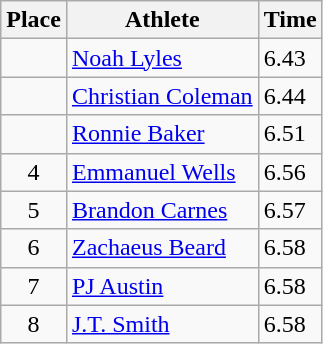<table class="wikitable">
<tr>
<th>Place</th>
<th>Athlete</th>
<th>Time</th>
</tr>
<tr>
<td align=center></td>
<td><a href='#'>Noah Lyles</a></td>
<td>6.43</td>
</tr>
<tr>
<td align=center></td>
<td><a href='#'>Christian Coleman</a></td>
<td>6.44</td>
</tr>
<tr>
<td align=center></td>
<td><a href='#'>Ronnie Baker</a></td>
<td>6.51</td>
</tr>
<tr>
<td align=center>4</td>
<td><a href='#'>Emmanuel Wells</a></td>
<td>6.56</td>
</tr>
<tr>
<td align=center>5</td>
<td><a href='#'>Brandon Carnes</a></td>
<td>6.57</td>
</tr>
<tr>
<td align=center>6</td>
<td><a href='#'>Zachaeus Beard</a></td>
<td>6.58</td>
</tr>
<tr>
<td align=center>7</td>
<td><a href='#'>PJ Austin</a></td>
<td>6.58</td>
</tr>
<tr>
<td align=center>8</td>
<td><a href='#'>J.T. Smith</a></td>
<td>6.58</td>
</tr>
</table>
